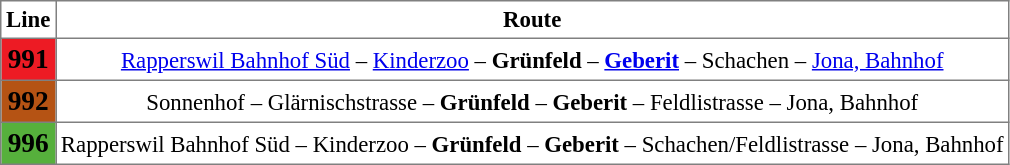<table border="1" cellspacing="0" cellpadding="3" style="border-collapse:collapse; font-size:95%; margin-left:10px; margin-bottom:5px;">
<tr>
<th>Line</th>
<th>Route</th>
</tr>
<tr align=center>
<td bgcolor=#ed1b24><span><big><strong>991</strong></big></span></td>
<td><a href='#'>Rapperswil Bahnhof Süd</a> – <a href='#'>Kinderzoo</a> – <strong>Grünfeld</strong> – <strong><a href='#'>Geberit</a></strong> – Schachen – <a href='#'>Jona, Bahnhof</a></td>
</tr>
<tr align=center>
<td bgcolor=#b55314><span><big><strong>992</strong></big></span></td>
<td>Sonnenhof – Glärnischstrasse – <strong>Grünfeld</strong> – <strong>Geberit</strong> – Feldlistrasse – Jona, Bahnhof</td>
</tr>
<tr align=center>
<td bgcolor=#56b03c><span><big><strong>996</strong></big></span></td>
<td>Rapperswil Bahnhof Süd – Kinderzoo – <strong>Grünfeld</strong> – <strong>Geberit</strong> – Schachen/Feldlistrasse – Jona, Bahnhof</td>
</tr>
</table>
